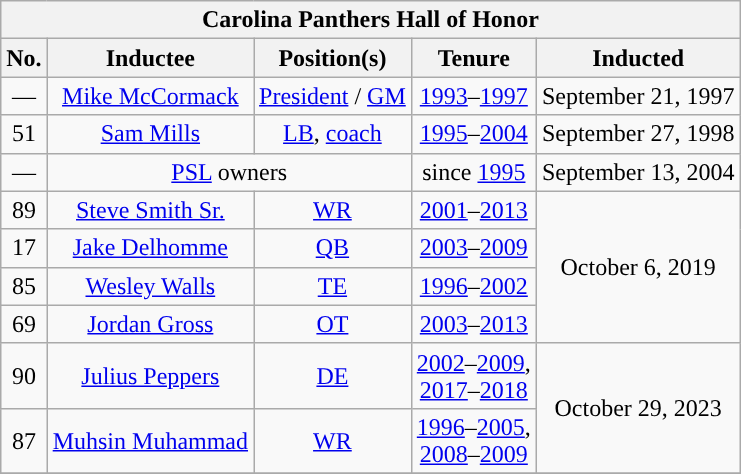<table class="wikitable" style="text-align:center">
<tr>
<th colspan=5>Carolina Panthers Hall of Honor</th>
</tr>
<tr>
<th>No.</th>
<th>Inductee</th>
<th>Position(s)</th>
<th>Tenure</th>
<th>Inducted</th>
</tr>
<tr>
<td>—</td>
<td><a href='#'>Mike McCormack</a></td>
<td><a href='#'>President</a> / <a href='#'>GM</a></td>
<td><a href='#'>1993</a>–<a href='#'>1997</a></td>
<td>September 21, 1997</td>
</tr>
<tr>
<td>51</td>
<td><a href='#'>Sam Mills</a></td>
<td><a href='#'>LB</a>, <a href='#'>coach</a></td>
<td><a href='#'>1995</a>–<a href='#'>2004</a></td>
<td>September 27, 1998</td>
</tr>
<tr>
<td>—</td>
<td colspan=2><a href='#'>PSL</a> owners</td>
<td>since <a href='#'>1995</a></td>
<td>September 13, 2004</td>
</tr>
<tr>
<td>89</td>
<td><a href='#'>Steve Smith Sr.</a></td>
<td><a href='#'>WR</a></td>
<td><a href='#'>2001</a>–<a href='#'>2013</a></td>
<td rowspan="4">October 6, 2019<br></td>
</tr>
<tr>
<td>17</td>
<td><a href='#'>Jake Delhomme</a></td>
<td><a href='#'>QB</a></td>
<td><a href='#'>2003</a>–<a href='#'>2009</a></td>
</tr>
<tr C>
<td>85</td>
<td><a href='#'>Wesley Walls</a></td>
<td><a href='#'>TE</a></td>
<td><a href='#'>1996</a>–<a href='#'>2002</a></td>
</tr>
<tr>
<td>69</td>
<td><a href='#'>Jordan Gross</a></td>
<td><a href='#'>OT</a></td>
<td><a href='#'>2003</a>–<a href='#'>2013</a></td>
</tr>
<tr>
<td>90</td>
<td><a href='#'>Julius Peppers</a></td>
<td><a href='#'>DE</a></td>
<td><a href='#'>2002</a>–<a href='#'>2009</a>, <br><a href='#'>2017</a>–<a href='#'>2018</a></td>
<td rowspan="2">October 29, 2023</td>
</tr>
<tr>
<td>87</td>
<td><a href='#'>Muhsin Muhammad</a></td>
<td><a href='#'>WR</a></td>
<td><a href='#'>1996</a>–<a href='#'>2005</a>, <br><a href='#'>2008</a>–<a href='#'>2009</a></td>
</tr>
<tr>
</tr>
</table>
